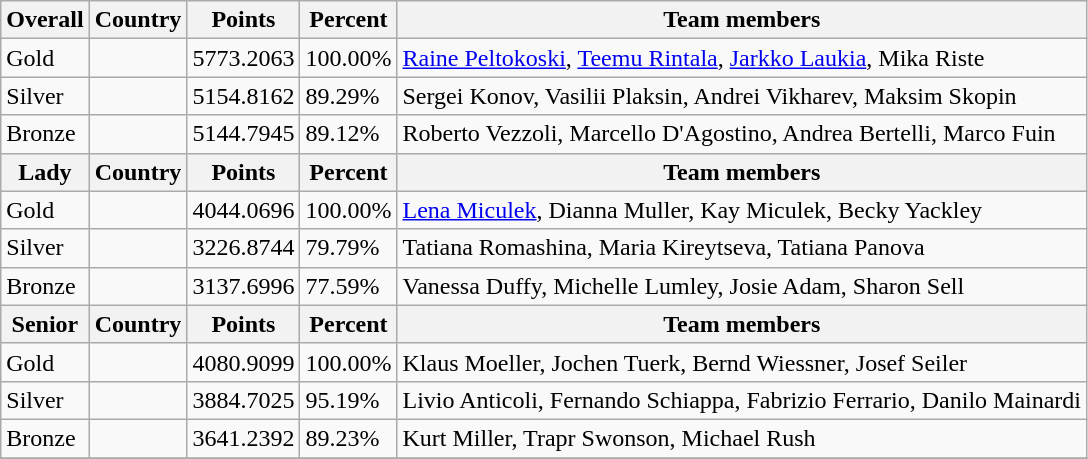<table class="wikitable sortable" style="text-align: left;">
<tr>
<th>Overall</th>
<th>Country</th>
<th>Points</th>
<th>Percent</th>
<th>Team members</th>
</tr>
<tr>
<td> Gold</td>
<td></td>
<td>5773.2063</td>
<td>100.00%</td>
<td><a href='#'>Raine Peltokoski</a>, <a href='#'>Teemu Rintala</a>, <a href='#'>Jarkko Laukia</a>, Mika Riste</td>
</tr>
<tr>
<td> Silver</td>
<td></td>
<td>5154.8162</td>
<td>89.29%</td>
<td>Sergei Konov, Vasilii Plaksin, Andrei Vikharev, Maksim Skopin</td>
</tr>
<tr>
<td> Bronze</td>
<td></td>
<td>5144.7945</td>
<td>89.12%</td>
<td>Roberto Vezzoli, Marcello D'Agostino, Andrea Bertelli, Marco Fuin</td>
</tr>
<tr>
<th>Lady</th>
<th>Country</th>
<th>Points</th>
<th>Percent</th>
<th>Team members</th>
</tr>
<tr>
<td> Gold</td>
<td></td>
<td>4044.0696</td>
<td>100.00%</td>
<td><a href='#'>Lena Miculek</a>, Dianna Muller, Kay Miculek, Becky Yackley</td>
</tr>
<tr>
<td> Silver</td>
<td></td>
<td>3226.8744</td>
<td>79.79%</td>
<td>Tatiana Romashina, Maria Kireytseva, Tatiana Panova</td>
</tr>
<tr>
<td> Bronze</td>
<td></td>
<td>3137.6996</td>
<td>77.59%</td>
<td>Vanessa Duffy, Michelle Lumley, Josie Adam, Sharon Sell</td>
</tr>
<tr>
<th>Senior</th>
<th>Country</th>
<th>Points</th>
<th>Percent</th>
<th>Team members</th>
</tr>
<tr>
<td> Gold</td>
<td></td>
<td>4080.9099</td>
<td>100.00%</td>
<td>Klaus Moeller, Jochen Tuerk, Bernd Wiessner, Josef Seiler</td>
</tr>
<tr>
<td> Silver</td>
<td></td>
<td>3884.7025</td>
<td>95.19%</td>
<td>Livio Anticoli, Fernando Schiappa, Fabrizio Ferrario, Danilo Mainardi</td>
</tr>
<tr>
<td> Bronze</td>
<td></td>
<td>3641.2392</td>
<td>89.23%</td>
<td>Kurt Miller, Trapr Swonson, Michael Rush</td>
</tr>
<tr>
</tr>
</table>
